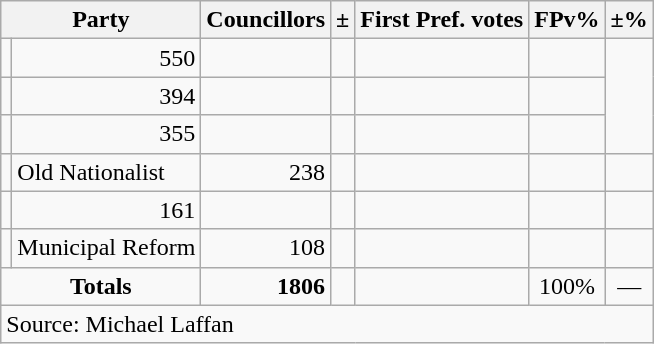<table class=wikitable>
<tr>
<th colspan=2 align=center>Party</th>
<th valign=top>Councillors</th>
<th valign=top>±</th>
<th valign=top>First Pref. votes</th>
<th valign=top>FPv%</th>
<th valign=top>±%</th>
</tr>
<tr>
<td></td>
<td align=right>550</td>
<td align=right></td>
<td align=right></td>
<td align=right></td>
<td align=right></td>
</tr>
<tr>
<td></td>
<td align=right>394</td>
<td align=right></td>
<td align=right></td>
<td align=right></td>
<td align=right></td>
</tr>
<tr>
<td></td>
<td align=right>355</td>
<td align=right></td>
<td align=right></td>
<td align=right></td>
<td align=right></td>
</tr>
<tr>
<td></td>
<td>Old Nationalist</td>
<td align=right>238</td>
<td align=right></td>
<td align=right></td>
<td align=right></td>
<td align=right></td>
</tr>
<tr>
<td></td>
<td align=right>161</td>
<td align=right></td>
<td align=right></td>
<td align=right></td>
<td align=right></td>
</tr>
<tr>
<td></td>
<td>Municipal Reform</td>
<td align=right>108</td>
<td align=right></td>
<td align=right></td>
<td align=right></td>
<td align=right></td>
</tr>
<tr>
<td colspan=2 align=center><strong>Totals</strong></td>
<td align=right><strong>1806</strong></td>
<td align=center></td>
<td align=right></td>
<td align=center>100%</td>
<td align=center>—</td>
</tr>
<tr>
<td colspan=7>Source: Michael Laffan</td>
</tr>
</table>
